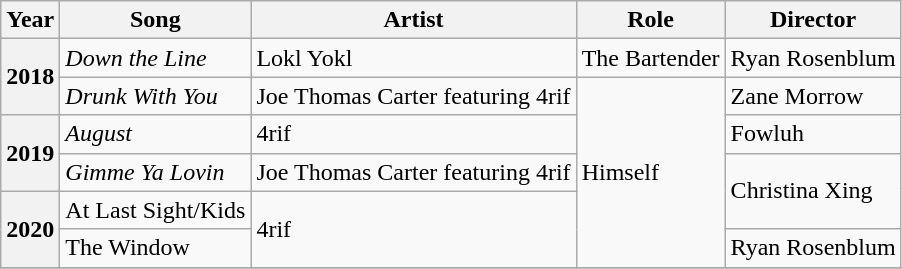<table class="wikitable sortable">
<tr>
<th>Year</th>
<th>Song</th>
<th>Artist</th>
<th>Role</th>
<th>Director</th>
</tr>
<tr>
<th rowspan="2">2018</th>
<td><em>Down the Line</em></td>
<td>Lokl Yokl</td>
<td>The Bartender</td>
<td>Ryan Rosenblum</td>
</tr>
<tr>
<td><em>Drunk With You</em></td>
<td>Joe Thomas Carter featuring 4rif</td>
<td rowspan="5">Himself</td>
<td>Zane Morrow</td>
</tr>
<tr>
<th rowspan="2">2019</th>
<td><em>August</em></td>
<td>4rif</td>
<td>Fowluh</td>
</tr>
<tr>
<td><em>Gimme Ya Lovin<strong></td>
<td>Joe Thomas Carter featuring 4rif</td>
<td rowspan="2">Christina Xing</td>
</tr>
<tr>
<th rowspan="2">2020</th>
<td></em>At Last Sight/Kids<em></td>
<td rowspan="2">4rif</td>
</tr>
<tr>
<td></em>The Window<em></td>
<td>Ryan Rosenblum</td>
</tr>
<tr>
</tr>
</table>
